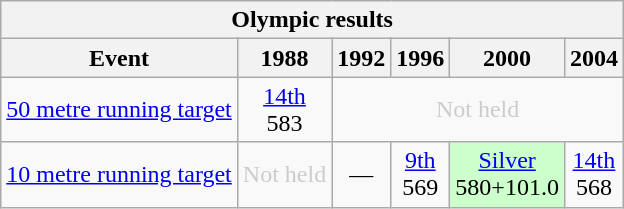<table class="wikitable" style="text-align: center">
<tr>
<th colspan=6>Olympic results</th>
</tr>
<tr>
<th>Event</th>
<th>1988</th>
<th>1992</th>
<th>1996</th>
<th>2000</th>
<th>2004</th>
</tr>
<tr>
<td align=left><a href='#'>50 metre running target</a></td>
<td><a href='#'>14th</a><br>583</td>
<td colspan=4 style="color: #cccccc">Not held</td>
</tr>
<tr>
<td align=left><a href='#'>10 metre running target</a></td>
<td style="color: #cccccc">Not held</td>
<td>—</td>
<td><a href='#'>9th</a><br>569</td>
<td style="background: #ccffcc"> <a href='#'>Silver</a><br>580+101.0</td>
<td><a href='#'>14th</a><br>568</td>
</tr>
</table>
